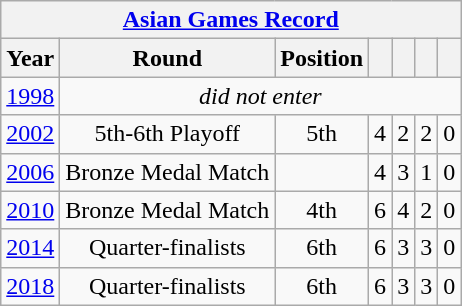<table class="wikitable" style="text-align: center;">
<tr>
<th colspan=10><a href='#'>Asian Games Record</a></th>
</tr>
<tr>
<th>Year</th>
<th>Round</th>
<th>Position</th>
<th></th>
<th></th>
<th></th>
<th></th>
</tr>
<tr>
<td> <a href='#'>1998</a></td>
<td colspan=6><em>did not enter</em></td>
</tr>
<tr>
<td> <a href='#'>2002</a></td>
<td>5th-6th Playoff</td>
<td>5th</td>
<td>4</td>
<td>2</td>
<td>2</td>
<td>0</td>
</tr>
<tr>
<td> <a href='#'>2006</a></td>
<td>Bronze Medal Match</td>
<td></td>
<td>4</td>
<td>3</td>
<td>1</td>
<td>0</td>
</tr>
<tr>
<td> <a href='#'>2010</a></td>
<td>Bronze Medal Match</td>
<td>4th</td>
<td>6</td>
<td>4</td>
<td>2</td>
<td>0</td>
</tr>
<tr>
<td> <a href='#'>2014</a></td>
<td>Quarter-finalists</td>
<td>6th</td>
<td>6</td>
<td>3</td>
<td>3</td>
<td>0</td>
</tr>
<tr>
<td> <a href='#'>2018</a></td>
<td>Quarter-finalists</td>
<td>6th</td>
<td>6</td>
<td>3</td>
<td>3</td>
<td>0</td>
</tr>
</table>
